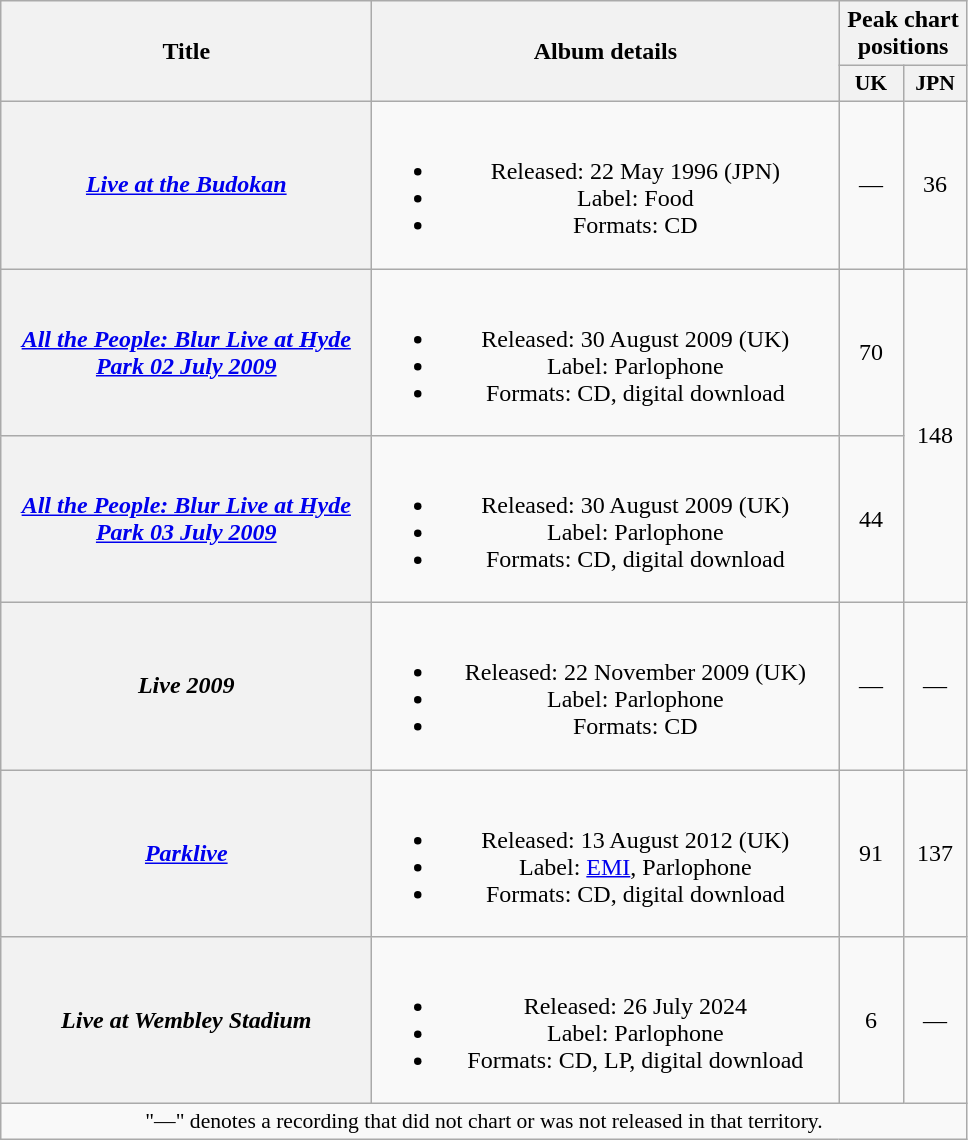<table class="wikitable plainrowheaders" style="text-align:center;">
<tr>
<th scope="col" rowspan="2" style="width:15em;">Title</th>
<th scope="col" rowspan="2" style="width:19em;">Album details</th>
<th scope="col" colspan="2">Peak chart positions</th>
</tr>
<tr>
<th scope="col" style="width:2.5em;font-size:90%;">UK<br></th>
<th scope="col" style="width:2.5em;font-size:90%;">JPN<br></th>
</tr>
<tr>
<th scope="row"><em><a href='#'>Live at the Budokan</a></em></th>
<td><br><ul><li>Released: 22 May 1996 <span>(JPN)</span></li><li>Label: Food</li><li>Formats: CD</li></ul></td>
<td>—</td>
<td>36</td>
</tr>
<tr>
<th scope="row"><em><a href='#'>All the People: Blur Live at Hyde Park 02 July 2009</a></em></th>
<td><br><ul><li>Released: 30 August 2009 <span>(UK)</span></li><li>Label: Parlophone</li><li>Formats: CD, digital download</li></ul></td>
<td>70</td>
<td rowspan="2">148</td>
</tr>
<tr>
<th scope="row"><em><a href='#'>All the People: Blur Live at Hyde Park 03 July 2009</a></em></th>
<td><br><ul><li>Released: 30 August 2009 <span>(UK)</span></li><li>Label: Parlophone</li><li>Formats: CD, digital download</li></ul></td>
<td>44</td>
</tr>
<tr>
<th scope="row"><em>Live 2009</em></th>
<td><br><ul><li>Released: 22 November 2009 <span>(UK)</span></li><li>Label: Parlophone</li><li>Formats: CD</li></ul></td>
<td>—</td>
<td>—</td>
</tr>
<tr>
<th scope="row"><em><a href='#'>Parklive</a></em></th>
<td><br><ul><li>Released: 13 August 2012 <span>(UK)</span></li><li>Label: <a href='#'>EMI</a>, Parlophone</li><li>Formats: CD, digital download</li></ul></td>
<td>91</td>
<td>137</td>
</tr>
<tr>
<th scope="row"><em>Live at Wembley Stadium</em></th>
<td><br><ul><li>Released: 26 July 2024</li><li>Label: Parlophone</li><li>Formats: CD, LP, digital download</li></ul></td>
<td>6</td>
<td>—</td>
</tr>
<tr>
<td colspan="4" style="font-size:90%">"—" denotes a recording that did not chart or was not released in that territory.</td>
</tr>
</table>
